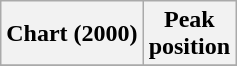<table class="wikitable sortable plainrowheaders" style="text-align:center">
<tr>
<th scope="col">Chart (2000)</th>
<th scope="col">Peak<br> position</th>
</tr>
<tr>
</tr>
</table>
